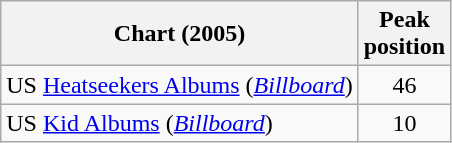<table class="wikitable sortable">
<tr>
<th>Chart (2005)</th>
<th>Peak <br>position</th>
</tr>
<tr>
<td>US <a href='#'>Heatseekers Albums</a> (<em><a href='#'>Billboard</a></em>)</td>
<td align="center">46</td>
</tr>
<tr>
<td>US <a href='#'>Kid Albums</a> (<em><a href='#'>Billboard</a></em>)</td>
<td align="center">10</td>
</tr>
</table>
